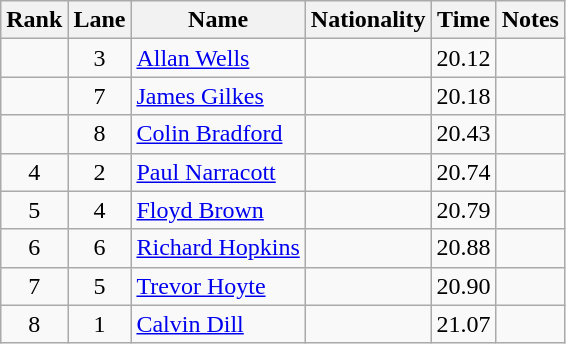<table class="wikitable sortable" style=" text-align:center">
<tr>
<th>Rank</th>
<th>Lane</th>
<th>Name</th>
<th>Nationality</th>
<th>Time</th>
<th>Notes</th>
</tr>
<tr>
<td></td>
<td>3</td>
<td align=left><a href='#'>Allan Wells</a></td>
<td align=left></td>
<td>20.12</td>
<td></td>
</tr>
<tr>
<td></td>
<td>7</td>
<td align=left><a href='#'>James Gilkes</a></td>
<td align=left></td>
<td>20.18</td>
<td></td>
</tr>
<tr>
<td></td>
<td>8</td>
<td align=left><a href='#'>Colin Bradford</a></td>
<td align=left></td>
<td>20.43</td>
<td></td>
</tr>
<tr>
<td>4</td>
<td>2</td>
<td align=left><a href='#'>Paul Narracott</a></td>
<td align=left></td>
<td>20.74</td>
<td></td>
</tr>
<tr>
<td>5</td>
<td>4</td>
<td align=left><a href='#'>Floyd Brown</a></td>
<td align=left></td>
<td>20.79</td>
<td></td>
</tr>
<tr>
<td>6</td>
<td>6</td>
<td align=left><a href='#'>Richard Hopkins</a></td>
<td align=left></td>
<td>20.88</td>
<td></td>
</tr>
<tr>
<td>7</td>
<td>5</td>
<td align=left><a href='#'>Trevor Hoyte</a></td>
<td align=left></td>
<td>20.90</td>
<td></td>
</tr>
<tr>
<td>8</td>
<td>1</td>
<td align=left><a href='#'>Calvin Dill</a></td>
<td align=left></td>
<td>21.07</td>
<td></td>
</tr>
</table>
